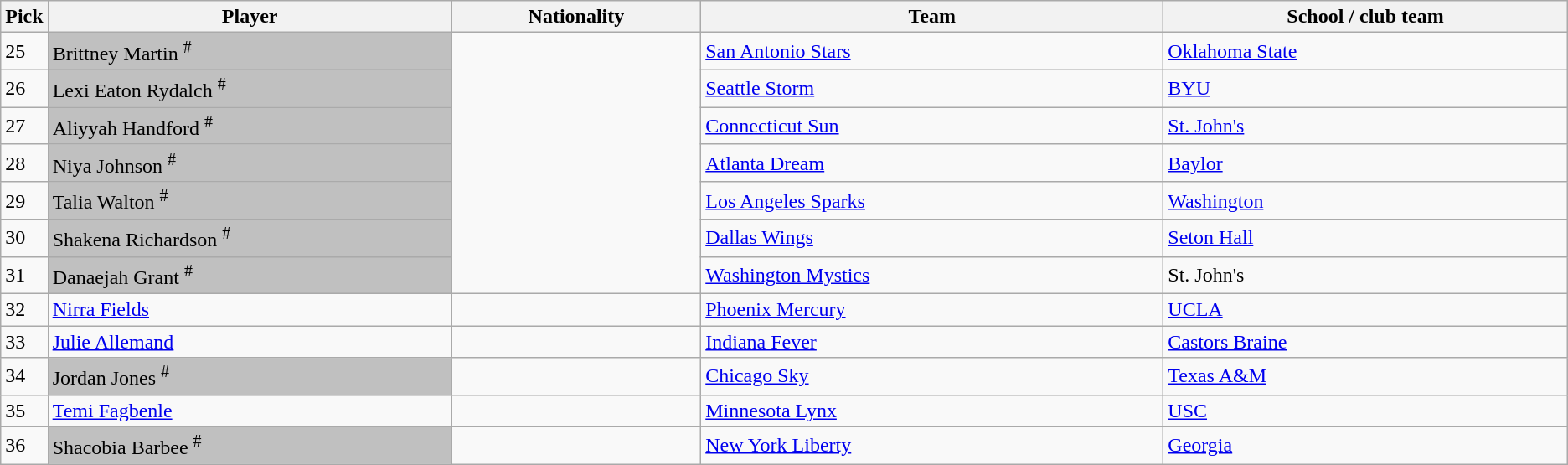<table class="wikitable sortable">
<tr>
<th width=30>Pick</th>
<th width=333>Player</th>
<th width=200>Nationality</th>
<th width=383>Team</th>
<th width=333>School / club team</th>
</tr>
<tr>
<td>25</td>
<td bgcolor=#C0C0C0>Brittney Martin <sup>#</sup></td>
<td rowspan=7></td>
<td><a href='#'>San Antonio Stars</a></td>
<td><a href='#'>Oklahoma State</a></td>
</tr>
<tr>
<td>26</td>
<td bgcolor=#C0C0C0>Lexi Eaton Rydalch <sup>#</sup></td>
<td><a href='#'>Seattle Storm</a></td>
<td><a href='#'>BYU</a></td>
</tr>
<tr>
<td>27</td>
<td bgcolor=#C0C0C0>Aliyyah Handford <sup>#</sup></td>
<td><a href='#'>Connecticut Sun</a></td>
<td><a href='#'>St. John's</a></td>
</tr>
<tr>
<td>28</td>
<td bgcolor=#C0C0C0>Niya Johnson <sup>#</sup></td>
<td><a href='#'>Atlanta Dream</a></td>
<td><a href='#'>Baylor</a></td>
</tr>
<tr>
<td>29</td>
<td bgcolor=#C0C0C0>Talia Walton <sup>#</sup></td>
<td><a href='#'>Los Angeles Sparks</a></td>
<td><a href='#'>Washington</a></td>
</tr>
<tr>
<td>30</td>
<td bgcolor=#C0C0C0>Shakena Richardson <sup>#</sup></td>
<td><a href='#'>Dallas Wings</a></td>
<td><a href='#'>Seton Hall</a></td>
</tr>
<tr>
<td>31</td>
<td bgcolor=#C0C0C0>Danaejah Grant <sup>#</sup></td>
<td><a href='#'>Washington Mystics</a></td>
<td>St. John's</td>
</tr>
<tr>
<td>32</td>
<td><a href='#'>Nirra Fields</a></td>
<td></td>
<td><a href='#'>Phoenix Mercury</a></td>
<td><a href='#'>UCLA</a></td>
</tr>
<tr>
<td>33</td>
<td><a href='#'>Julie Allemand</a></td>
<td></td>
<td><a href='#'>Indiana Fever</a></td>
<td><a href='#'>Castors Braine</a> </td>
</tr>
<tr>
<td>34</td>
<td bgcolor=#C0C0C0>Jordan Jones <sup>#</sup></td>
<td></td>
<td><a href='#'>Chicago Sky</a></td>
<td><a href='#'>Texas A&M</a></td>
</tr>
<tr>
<td>35</td>
<td><a href='#'>Temi Fagbenle</a></td>
<td></td>
<td><a href='#'>Minnesota Lynx</a></td>
<td><a href='#'>USC</a></td>
</tr>
<tr>
<td>36</td>
<td bgcolor=#C0C0C0>Shacobia Barbee <sup>#</sup></td>
<td></td>
<td><a href='#'>New York Liberty</a></td>
<td><a href='#'>Georgia</a></td>
</tr>
</table>
